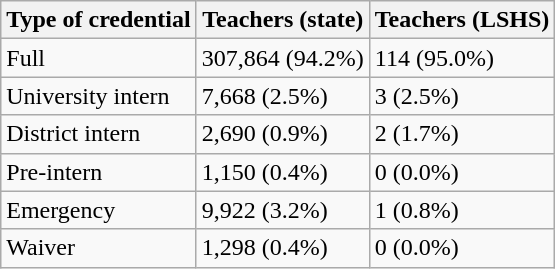<table class="wikitable">
<tr>
<th>Type of credential</th>
<th>Teachers (state)</th>
<th>Teachers (LSHS)</th>
</tr>
<tr>
<td>Full</td>
<td>307,864 (94.2%)</td>
<td>114 (95.0%)</td>
</tr>
<tr>
<td>University intern</td>
<td>7,668 (2.5%)</td>
<td>3 (2.5%)</td>
</tr>
<tr>
<td>District intern</td>
<td>2,690 (0.9%)</td>
<td>2 (1.7%)</td>
</tr>
<tr>
<td>Pre-intern</td>
<td>1,150 (0.4%)</td>
<td>0 (0.0%)</td>
</tr>
<tr>
<td>Emergency</td>
<td>9,922 (3.2%)</td>
<td>1 (0.8%)</td>
</tr>
<tr>
<td>Waiver</td>
<td>1,298 (0.4%)</td>
<td>0 (0.0%)</td>
</tr>
</table>
